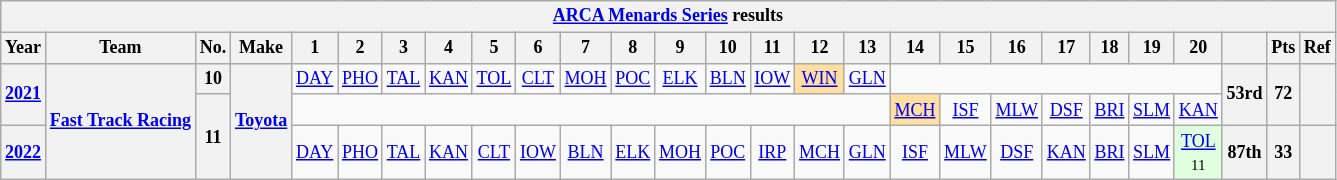<table class="wikitable" style="text-align:center; font-size:75%">
<tr>
<th colspan=27><a href='#'>ARCA Menards Series</a> results</th>
</tr>
<tr>
<th>Year</th>
<th>Team</th>
<th>No.</th>
<th>Make</th>
<th>1</th>
<th>2</th>
<th>3</th>
<th>4</th>
<th>5</th>
<th>6</th>
<th>7</th>
<th>8</th>
<th>9</th>
<th>10</th>
<th>11</th>
<th>12</th>
<th>13</th>
<th>14</th>
<th>15</th>
<th>16</th>
<th>17</th>
<th>18</th>
<th>19</th>
<th>20</th>
<th></th>
<th>Pts</th>
<th>Ref</th>
</tr>
<tr>
<th rowspan=2><a href='#'>2021</a></th>
<th rowspan=3><a href='#'>Fast Track Racing</a></th>
<th>10</th>
<th rowspan=3><a href='#'>Toyota</a></th>
<td><a href='#'>DAY</a></td>
<td><a href='#'>PHO</a></td>
<td><a href='#'>TAL</a></td>
<td><a href='#'>KAN</a></td>
<td><a href='#'>TOL</a></td>
<td><a href='#'>CLT</a></td>
<td><a href='#'>MOH</a></td>
<td><a href='#'>POC</a></td>
<td><a href='#'>ELK</a></td>
<td><a href='#'>BLN</a></td>
<td><a href='#'>IOW</a></td>
<td style="background:#FFDF9F;"><a href='#'>WIN</a><br></td>
<td><a href='#'>GLN</a></td>
<td colspan=7></td>
<th rowspan=2>53rd</th>
<th rowspan=2>72</th>
<th rowspan=2></th>
</tr>
<tr>
<th rowspan=2>11</th>
<td colspan=13></td>
<td style="background:#FFDF9F;"><a href='#'>MCH</a><br></td>
<td><a href='#'>ISF</a></td>
<td><a href='#'>MLW</a></td>
<td><a href='#'>DSF</a></td>
<td><a href='#'>BRI</a></td>
<td><a href='#'>SLM</a></td>
<td><a href='#'>KAN</a></td>
</tr>
<tr>
<th><a href='#'>2022</a></th>
<td><a href='#'>DAY</a></td>
<td><a href='#'>PHO</a></td>
<td><a href='#'>TAL</a></td>
<td><a href='#'>KAN</a></td>
<td><a href='#'>CLT</a></td>
<td><a href='#'>IOW</a></td>
<td><a href='#'>BLN</a></td>
<td><a href='#'>ELK</a></td>
<td><a href='#'>MOH</a></td>
<td><a href='#'>POC</a></td>
<td><a href='#'>IRP</a></td>
<td><a href='#'>MCH</a></td>
<td><a href='#'>GLN</a></td>
<td><a href='#'>ISF</a></td>
<td><a href='#'>MLW</a></td>
<td><a href='#'>DSF</a></td>
<td><a href='#'>KAN</a></td>
<td><a href='#'>BRI</a></td>
<td><a href='#'>SLM</a></td>
<td style="background:#DFFFDF;"><a href='#'>TOL</a><br><small>11</small></td>
<th>87th</th>
<th>33</th>
<th></th>
</tr>
</table>
